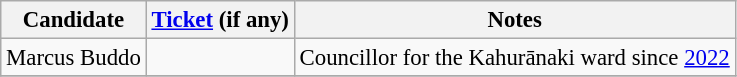<table class="wikitable" style="font-size: 95%">
<tr>
<th>Candidate</th>
<th><a href='#'>Ticket</a> (if any)</th>
<th>Notes</th>
</tr>
<tr>
<td>Marcus Buddo</td>
<td></td>
<td>Councillor for the Kahurānaki ward since <a href='#'>2022</a></td>
</tr>
<tr>
</tr>
</table>
